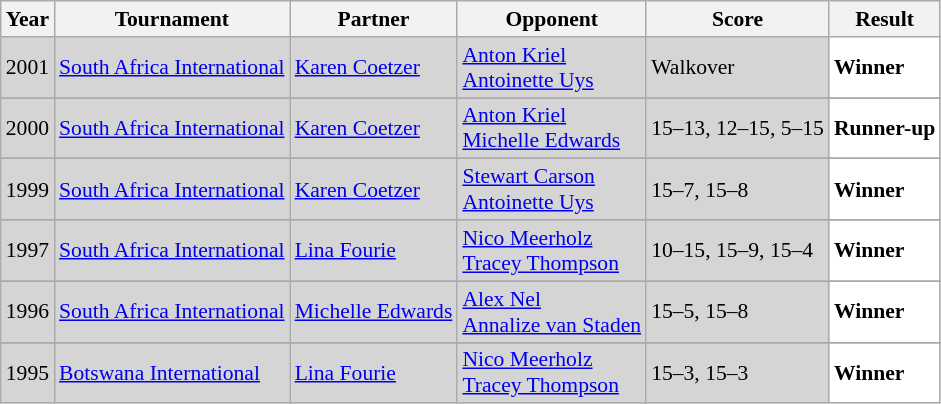<table class="sortable wikitable" style="font-size: 90%;">
<tr>
<th>Year</th>
<th>Tournament</th>
<th>Partner</th>
<th>Opponent</th>
<th>Score</th>
<th>Result</th>
</tr>
<tr style="background:#D5D5D5">
<td align="center">2001</td>
<td align="left"><a href='#'>South Africa International</a></td>
<td align="left"> <a href='#'>Karen Coetzer</a></td>
<td align="left"> <a href='#'>Anton Kriel</a> <br>  <a href='#'>Antoinette Uys</a></td>
<td align="left">Walkover</td>
<td style="text-align:left; background:white"> <strong>Winner</strong></td>
</tr>
<tr>
</tr>
<tr style="background:#D5D5D5">
<td align="center">2000</td>
<td align="left"><a href='#'>South Africa International</a></td>
<td align="left"> <a href='#'>Karen Coetzer</a></td>
<td align="left"> <a href='#'>Anton Kriel</a> <br>  <a href='#'>Michelle Edwards</a></td>
<td align="left">15–13, 12–15, 5–15</td>
<td style="text-align:left; background:white"> <strong>Runner-up</strong></td>
</tr>
<tr>
</tr>
<tr style="background:#D5D5D5">
<td align="center">1999</td>
<td align="left"><a href='#'>South Africa International</a></td>
<td align="left"> <a href='#'>Karen Coetzer</a></td>
<td align="left"> <a href='#'>Stewart Carson</a> <br>  <a href='#'>Antoinette Uys</a></td>
<td align="left">15–7, 15–8</td>
<td style="text-align:left; background:white"> <strong>Winner</strong></td>
</tr>
<tr>
</tr>
<tr style="background:#D5D5D5">
<td align="center">1997</td>
<td align="left"><a href='#'>South Africa International</a></td>
<td align="left"> <a href='#'>Lina Fourie</a></td>
<td align="left"> <a href='#'>Nico Meerholz</a> <br>  <a href='#'>Tracey Thompson</a></td>
<td align="left">10–15, 15–9, 15–4</td>
<td style="text-align:left; background:white"> <strong>Winner</strong></td>
</tr>
<tr>
</tr>
<tr style="background:#D5D5D5">
<td align="center">1996</td>
<td align="left"><a href='#'>South Africa International</a></td>
<td align="left"> <a href='#'>Michelle Edwards</a></td>
<td align="left"> <a href='#'>Alex Nel</a> <br>  <a href='#'>Annalize van Staden</a></td>
<td align="left">15–5, 15–8</td>
<td style="text-align:left; background:white"> <strong>Winner</strong></td>
</tr>
<tr>
</tr>
<tr style="background:#D5D5D5">
<td align="center">1995</td>
<td align="left"><a href='#'>Botswana International</a></td>
<td align="left"> <a href='#'>Lina Fourie</a></td>
<td align="left"> <a href='#'>Nico Meerholz</a> <br>  <a href='#'>Tracey Thompson</a></td>
<td align="left">15–3, 15–3</td>
<td style="text-align:left; background:white"> <strong>Winner</strong></td>
</tr>
</table>
